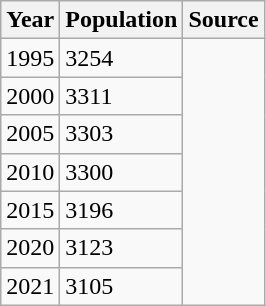<table class=wikitable>
<tr>
<th>Year</th>
<th>Population</th>
<th>Source</th>
</tr>
<tr>
<td>1995</td>
<td>3254 </td>
<td rowspan="7"></td>
</tr>
<tr>
<td>2000</td>
<td>3311 </td>
</tr>
<tr>
<td>2005</td>
<td>3303 </td>
</tr>
<tr>
<td>2010</td>
<td>3300 </td>
</tr>
<tr>
<td>2015</td>
<td>3196 </td>
</tr>
<tr>
<td>2020</td>
<td>3123 </td>
</tr>
<tr>
<td>2021</td>
<td>3105 </td>
</tr>
</table>
